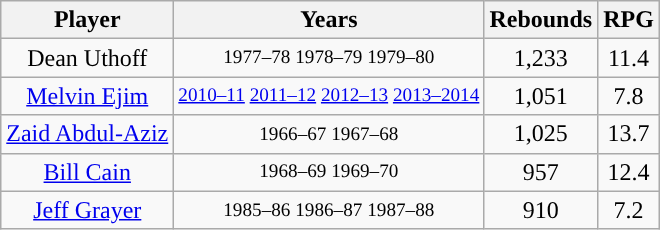<table class="wikitable" style="text-align: center">
<tr align=center>
<th>Player</th>
<th>Years</th>
<th>Rebounds</th>
<th>RPG</th>
</tr>
<tr>
<td>Dean Uthoff</td>
<td style="font-size:80%;">1977–78 1978–79 1979–80</td>
<td>1,233</td>
<td>11.4</td>
</tr>
<tr>
<td><a href='#'>Melvin Ejim</a></td>
<td style="font-size:80%;"><a href='#'>2010–11</a> <a href='#'>2011–12</a> <a href='#'>2012–13</a> <a href='#'>2013–2014</a></td>
<td>1,051</td>
<td>7.8</td>
</tr>
<tr>
<td><a href='#'>Zaid Abdul-Aziz</a></td>
<td style="font-size:80%;">1966–67 1967–68</td>
<td>1,025</td>
<td>13.7</td>
</tr>
<tr>
<td><a href='#'>Bill Cain</a></td>
<td style="font-size:80%;">1968–69 1969–70</td>
<td>957</td>
<td>12.4</td>
</tr>
<tr>
<td><a href='#'>Jeff Grayer</a></td>
<td style="font-size:80%;">1985–86 1986–87 1987–88</td>
<td>910</td>
<td>7.2</td>
</tr>
</table>
